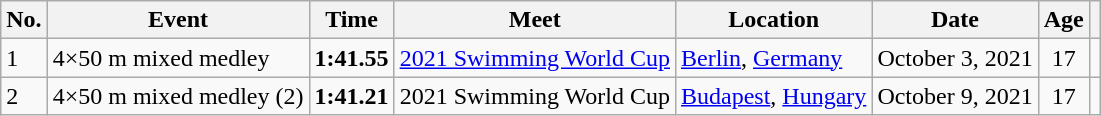<table class="wikitable">
<tr>
<th>No.</th>
<th>Event</th>
<th>Time</th>
<th>Meet</th>
<th>Location</th>
<th>Date</th>
<th>Age</th>
<th></th>
</tr>
<tr>
<td>1</td>
<td>4×50 m mixed medley</td>
<td style="text-align:center;"><strong>1:41.55</strong></td>
<td><a href='#'>2021 Swimming World Cup</a></td>
<td><a href='#'>Berlin</a>, <a href='#'>Germany</a></td>
<td>October 3, 2021</td>
<td style="text-align:center;">17</td>
<td style="text-align:center;"></td>
</tr>
<tr>
<td>2</td>
<td>4×50 m mixed medley (2)</td>
<td style="text-align:center;"><strong>1:41.21</strong></td>
<td>2021 Swimming World Cup</td>
<td><a href='#'>Budapest</a>, <a href='#'>Hungary</a></td>
<td>October 9, 2021</td>
<td style="text-align:center;">17</td>
<td style="text-align:center;"></td>
</tr>
</table>
